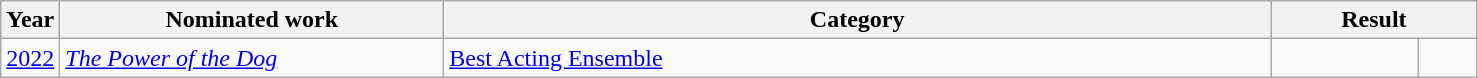<table class=wikitable>
<tr>
<th width=4%>Year</th>
<th width=26%>Nominated work</th>
<th width=56%>Category</th>
<th width=14% colspan=2>Result</th>
</tr>
<tr>
<td><a href='#'>2022</a></td>
<td><em><a href='#'>The Power of the Dog</a></em></td>
<td><a href='#'>Best Acting Ensemble</a></td>
<td></td>
<td width=4% align=center></td>
</tr>
</table>
